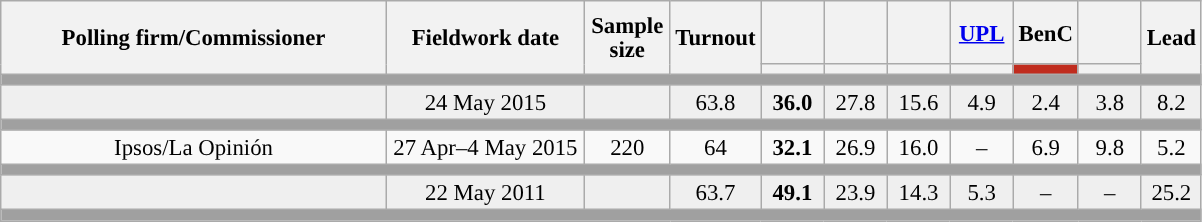<table class="wikitable collapsible collapsed" style="text-align:center; font-size:95%; line-height:16px;">
<tr style="height:42px;">
<th style="width:250px;" rowspan="2">Polling firm/Commissioner</th>
<th style="width:125px;" rowspan="2">Fieldwork date</th>
<th style="width:50px;" rowspan="2">Sample size</th>
<th style="width:45px;" rowspan="2">Turnout</th>
<th style="width:35px;"></th>
<th style="width:35px;"></th>
<th style="width:35px;"></th>
<th style="width:35px;"><a href='#'>UPL</a></th>
<th style="width:35px;">BenC</th>
<th style="width:35px;"></th>
<th style="width:30px;" rowspan="2">Lead</th>
</tr>
<tr>
<th style="color:inherit;background:"></th>
<th style="color:inherit;background:"></th>
<th style="color:inherit;background:"></th>
<th style="color:inherit;background:"></th>
<th style="color:inherit;background:#C02C1E;"></th>
<th style="color:inherit;background:"></th>
</tr>
<tr>
<td colspan="11" style="background:#A0A0A0"></td>
</tr>
<tr style="background:#EFEFEF;">
<td><strong></strong></td>
<td>24 May 2015</td>
<td></td>
<td>63.8</td>
<td><strong>36.0</strong><br></td>
<td>27.8<br></td>
<td>15.6<br></td>
<td>4.9<br></td>
<td>2.4<br></td>
<td>3.8<br></td>
<td style="background:">8.2</td>
</tr>
<tr>
<td colspan="11" style="background:#A0A0A0"></td>
</tr>
<tr>
<td>Ipsos/La Opinión</td>
<td>27 Apr–4 May 2015</td>
<td>220</td>
<td>64</td>
<td><strong>32.1</strong><br></td>
<td>26.9<br></td>
<td>16.0<br></td>
<td>–</td>
<td>6.9<br></td>
<td>9.8<br></td>
<td style="background:">5.2</td>
</tr>
<tr>
<td colspan="11" style="background:#A0A0A0"></td>
</tr>
<tr style="background:#EFEFEF;">
<td><strong></strong></td>
<td>22 May 2011</td>
<td></td>
<td>63.7</td>
<td><strong>49.1</strong><br></td>
<td>23.9<br></td>
<td>14.3<br></td>
<td>5.3<br></td>
<td>–</td>
<td>–</td>
<td style="background:">25.2</td>
</tr>
<tr>
<td colspan="11" style="background:#A0A0A0"></td>
</tr>
</table>
